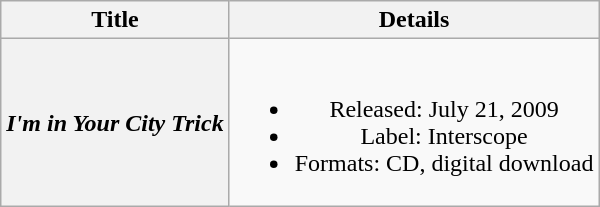<table class="wikitable plainrowheaders" style="text-align:center;">
<tr>
<th scope="col">Title</th>
<th scope="col">Details</th>
</tr>
<tr>
<th scope="row"><em>I'm in Your City Trick</em></th>
<td><br><ul><li>Released: July 21, 2009</li><li>Label: Interscope</li><li>Formats: CD, digital download</li></ul></td>
</tr>
</table>
